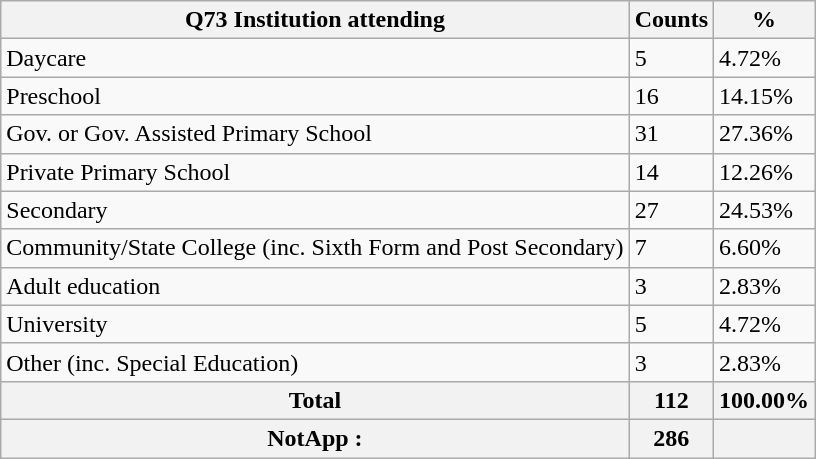<table class="wikitable sortable">
<tr>
<th>Q73 Institution attending</th>
<th>Counts</th>
<th>%</th>
</tr>
<tr>
<td>Daycare</td>
<td>5</td>
<td>4.72%</td>
</tr>
<tr>
<td>Preschool</td>
<td>16</td>
<td>14.15%</td>
</tr>
<tr>
<td>Gov. or Gov. Assisted Primary School</td>
<td>31</td>
<td>27.36%</td>
</tr>
<tr>
<td>Private Primary School</td>
<td>14</td>
<td>12.26%</td>
</tr>
<tr>
<td>Secondary</td>
<td>27</td>
<td>24.53%</td>
</tr>
<tr>
<td>Community/State College (inc. Sixth Form and Post Secondary)</td>
<td>7</td>
<td>6.60%</td>
</tr>
<tr>
<td>Adult education</td>
<td>3</td>
<td>2.83%</td>
</tr>
<tr>
<td>University</td>
<td>5</td>
<td>4.72%</td>
</tr>
<tr>
<td>Other (inc. Special Education)</td>
<td>3</td>
<td>2.83%</td>
</tr>
<tr>
<th>Total</th>
<th>112</th>
<th>100.00%</th>
</tr>
<tr>
<th>NotApp :</th>
<th>286</th>
<th></th>
</tr>
</table>
